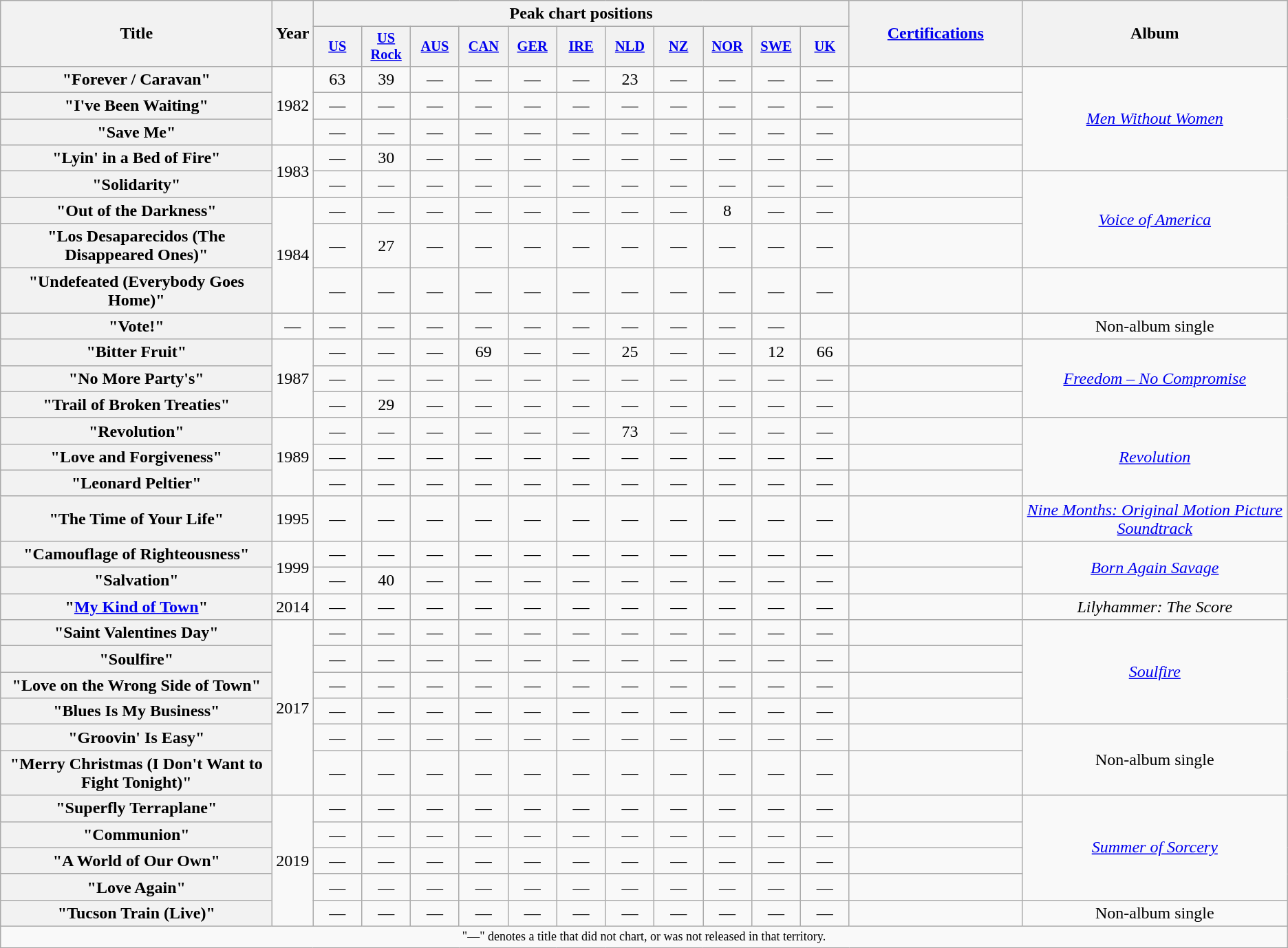<table class="wikitable plainrowheaders" style="text-align:center;">
<tr>
<th scope="col" rowspan="2" style="width:16em;">Title</th>
<th scope="col" rowspan="2">Year</th>
<th scope="col" colspan="11">Peak chart positions</th>
<th scope="col" rowspan="2" style="width:10em;"><a href='#'>Certifications</a></th>
<th scope="col" rowspan="2">Album</th>
</tr>
<tr>
<th scope="col" style="width:3em;font-size:85%;"><a href='#'>US</a><br></th>
<th scope="col" style="width:3em;font-size:85%;"><a href='#'>US Rock</a><br></th>
<th scope="col" style="width:3em;font-size:85%;"><a href='#'>AUS</a></th>
<th scope="col" style="width:3em;font-size:85%;"><a href='#'>CAN</a></th>
<th scope="col" style="width:3em;font-size:85%;"><a href='#'>GER</a><br></th>
<th scope="col" style="width:3em;font-size:85%;"><a href='#'>IRE</a></th>
<th scope="col" style="width:3em;font-size:85%;"><a href='#'>NLD</a><br></th>
<th scope="col" style="width:3em;font-size:85%;"><a href='#'>NZ</a><br></th>
<th scope="col" style="width:3em;font-size:85%;"><a href='#'>NOR</a><br></th>
<th scope="col" style="width:3em;font-size:85%;"><a href='#'>SWE</a><br></th>
<th scope="col" style="width:3em;font-size:85%;"><a href='#'>UK</a><br></th>
</tr>
<tr>
<th scope="row">"Forever / Caravan"</th>
<td rowspan="3">1982</td>
<td>63</td>
<td>39</td>
<td>—</td>
<td>—</td>
<td>—</td>
<td>—</td>
<td>23</td>
<td>—</td>
<td>—</td>
<td>—</td>
<td>—</td>
<td></td>
<td rowspan="4"><em><a href='#'>Men Without Women</a></em></td>
</tr>
<tr>
<th scope="row">"I've Been Waiting"</th>
<td>—</td>
<td>—</td>
<td>—</td>
<td>—</td>
<td>—</td>
<td>—</td>
<td>—</td>
<td>—</td>
<td>—</td>
<td>—</td>
<td>—</td>
<td></td>
</tr>
<tr>
<th scope="row">"Save Me"</th>
<td>—</td>
<td>—</td>
<td>—</td>
<td>—</td>
<td>—</td>
<td>—</td>
<td>—</td>
<td>—</td>
<td>—</td>
<td>—</td>
<td>—</td>
<td></td>
</tr>
<tr>
<th scope="row">"Lyin' in a Bed of Fire"</th>
<td rowspan="2">1983</td>
<td>—</td>
<td>30</td>
<td>—</td>
<td>—</td>
<td>—</td>
<td>—</td>
<td>—</td>
<td>—</td>
<td>—</td>
<td>—</td>
<td>—</td>
<td></td>
</tr>
<tr>
<th scope="row">"Solidarity"</th>
<td>—</td>
<td>—</td>
<td>—</td>
<td>—</td>
<td>—</td>
<td>—</td>
<td>—</td>
<td>—</td>
<td>—</td>
<td>—</td>
<td>—</td>
<td></td>
<td rowspan="3"><em><a href='#'>Voice of America</a></em></td>
</tr>
<tr>
<th scope="row">"Out of the Darkness"</th>
<td rowspan="3">1984</td>
<td>—</td>
<td>—</td>
<td>—</td>
<td>—</td>
<td>—</td>
<td>—</td>
<td>—</td>
<td>—</td>
<td>8</td>
<td>—</td>
<td>—</td>
<td></td>
</tr>
<tr>
<th scope="row">"Los Desaparecidos (The Disappeared Ones)"</th>
<td>—</td>
<td>27</td>
<td>—</td>
<td>—</td>
<td>—</td>
<td>—</td>
<td>—</td>
<td>—</td>
<td>—</td>
<td>—</td>
<td>—</td>
</tr>
<tr>
<th scope="row">"Undefeated (Everybody Goes Home)"</th>
<td>—</td>
<td>—</td>
<td>—</td>
<td>—</td>
<td>—</td>
<td>—</td>
<td>—</td>
<td>—</td>
<td>—</td>
<td>—</td>
<td>—</td>
<td></td>
</tr>
<tr>
<th scope="row">"Vote!"</th>
<td>—</td>
<td>—</td>
<td>—</td>
<td>—</td>
<td>—</td>
<td>—</td>
<td>—</td>
<td>—</td>
<td>—</td>
<td>—</td>
<td>—</td>
<td></td>
<td></td>
<td>Non-album single</td>
</tr>
<tr>
<th scope="row">"Bitter Fruit"</th>
<td rowspan="3">1987</td>
<td>—</td>
<td>—</td>
<td>—</td>
<td>69</td>
<td>—</td>
<td>—</td>
<td>25</td>
<td>—</td>
<td>—</td>
<td>12</td>
<td>66</td>
<td></td>
<td rowspan="3"><em><a href='#'>Freedom – No Compromise</a></em></td>
</tr>
<tr>
<th scope="row">"No More Party's"</th>
<td>—</td>
<td>—</td>
<td>—</td>
<td>—</td>
<td>—</td>
<td>—</td>
<td>—</td>
<td>—</td>
<td>—</td>
<td>—</td>
<td>—</td>
<td></td>
</tr>
<tr>
<th scope="row">"Trail of Broken Treaties"</th>
<td>—</td>
<td>29</td>
<td>—</td>
<td>—</td>
<td>—</td>
<td>—</td>
<td>—</td>
<td>—</td>
<td>—</td>
<td>—</td>
<td>—</td>
<td></td>
</tr>
<tr>
<th scope="row">"Revolution"</th>
<td rowspan="3">1989</td>
<td>—</td>
<td>—</td>
<td>—</td>
<td>—</td>
<td>—</td>
<td>—</td>
<td>73</td>
<td>—</td>
<td>—</td>
<td>—</td>
<td>—</td>
<td></td>
<td rowspan="3"><em><a href='#'>Revolution</a></em></td>
</tr>
<tr>
<th scope="row">"Love and Forgiveness"</th>
<td>—</td>
<td>—</td>
<td>—</td>
<td>—</td>
<td>—</td>
<td>—</td>
<td>—</td>
<td>—</td>
<td>—</td>
<td>—</td>
<td>—</td>
<td></td>
</tr>
<tr>
<th scope="row">"Leonard Peltier"</th>
<td>—</td>
<td>—</td>
<td>—</td>
<td>—</td>
<td>—</td>
<td>—</td>
<td>—</td>
<td>—</td>
<td>—</td>
<td>—</td>
<td>—</td>
<td></td>
</tr>
<tr>
<th scope="row">"The Time of Your Life"</th>
<td>1995</td>
<td>—</td>
<td>—</td>
<td>—</td>
<td>—</td>
<td>—</td>
<td>—</td>
<td>—</td>
<td>—</td>
<td>—</td>
<td>—</td>
<td>—</td>
<td></td>
<td><em><a href='#'>Nine Months: Original Motion Picture Soundtrack</a></em></td>
</tr>
<tr>
<th scope="row">"Camouflage of Righteousness"</th>
<td rowspan="2">1999</td>
<td>—</td>
<td>—</td>
<td>—</td>
<td>—</td>
<td>—</td>
<td>—</td>
<td>—</td>
<td>—</td>
<td>—</td>
<td>—</td>
<td>—</td>
<td></td>
<td rowspan="2"><em><a href='#'>Born Again Savage</a></em></td>
</tr>
<tr>
<th scope="row">"Salvation"</th>
<td>—</td>
<td>40</td>
<td>—</td>
<td>—</td>
<td>—</td>
<td>—</td>
<td>—</td>
<td>—</td>
<td>—</td>
<td>—</td>
<td>—</td>
<td></td>
</tr>
<tr>
<th scope="row">"<a href='#'>My Kind of Town</a>"</th>
<td>2014</td>
<td>—</td>
<td>—</td>
<td>—</td>
<td>—</td>
<td>—</td>
<td>—</td>
<td>—</td>
<td>—</td>
<td>—</td>
<td>—</td>
<td>—</td>
<td></td>
<td><em>Lilyhammer: The Score</em></td>
</tr>
<tr>
<th scope="row">"Saint Valentines Day"</th>
<td rowspan="6">2017</td>
<td>—</td>
<td>—</td>
<td>—</td>
<td>—</td>
<td>—</td>
<td>—</td>
<td>—</td>
<td>—</td>
<td>—</td>
<td>—</td>
<td>—</td>
<td></td>
<td rowspan="4"><em><a href='#'>Soulfire</a></em></td>
</tr>
<tr>
<th scope="row">"Soulfire"</th>
<td>—</td>
<td>—</td>
<td>—</td>
<td>—</td>
<td>—</td>
<td>—</td>
<td>—</td>
<td>—</td>
<td>—</td>
<td>—</td>
<td>—</td>
<td></td>
</tr>
<tr>
<th scope="row">"Love on the Wrong Side of Town"</th>
<td>—</td>
<td>—</td>
<td>—</td>
<td>—</td>
<td>—</td>
<td>—</td>
<td>—</td>
<td>—</td>
<td>—</td>
<td>—</td>
<td>—</td>
<td></td>
</tr>
<tr>
<th scope="row">"Blues Is My Business"</th>
<td>—</td>
<td>—</td>
<td>—</td>
<td>—</td>
<td>—</td>
<td>—</td>
<td>—</td>
<td>—</td>
<td>—</td>
<td>—</td>
<td>—</td>
<td></td>
</tr>
<tr>
<th scope="row">"Groovin' Is Easy"</th>
<td>—</td>
<td>—</td>
<td>—</td>
<td>—</td>
<td>—</td>
<td>—</td>
<td>—</td>
<td>—</td>
<td>—</td>
<td>—</td>
<td>—</td>
<td></td>
<td rowspan="2">Non-album single</td>
</tr>
<tr>
<th scope="row">"Merry Christmas (I Don't Want to Fight Tonight)"</th>
<td>—</td>
<td>—</td>
<td>—</td>
<td>—</td>
<td>—</td>
<td>—</td>
<td>—</td>
<td>—</td>
<td>—</td>
<td>—</td>
<td>—</td>
<td></td>
</tr>
<tr>
<th scope="row">"Superfly Terraplane"</th>
<td rowspan="5">2019</td>
<td>—</td>
<td>—</td>
<td>—</td>
<td>—</td>
<td>—</td>
<td>—</td>
<td>—</td>
<td>—</td>
<td>—</td>
<td>—</td>
<td>—</td>
<td></td>
<td rowspan="4"><em><a href='#'>Summer of Sorcery</a></em></td>
</tr>
<tr>
<th scope="row">"Communion"</th>
<td>—</td>
<td>—</td>
<td>—</td>
<td>—</td>
<td>—</td>
<td>—</td>
<td>—</td>
<td>—</td>
<td>—</td>
<td>—</td>
<td>—</td>
<td></td>
</tr>
<tr>
<th scope="row">"A World of Our Own"</th>
<td>—</td>
<td>—</td>
<td>—</td>
<td>—</td>
<td>—</td>
<td>—</td>
<td>—</td>
<td>—</td>
<td>—</td>
<td>—</td>
<td>—</td>
<td></td>
</tr>
<tr>
<th scope="row">"Love Again"</th>
<td>—</td>
<td>—</td>
<td>—</td>
<td>—</td>
<td>—</td>
<td>—</td>
<td>—</td>
<td>—</td>
<td>—</td>
<td>—</td>
<td>—</td>
<td></td>
</tr>
<tr>
<th scope="row">"Tucson Train (Live)"</th>
<td>—</td>
<td>—</td>
<td>—</td>
<td>—</td>
<td>—</td>
<td>—</td>
<td>—</td>
<td>—</td>
<td>—</td>
<td>—</td>
<td>—</td>
<td></td>
<td>Non-album single</td>
</tr>
<tr>
<td colspan="15" style="font-size:75%">"—" denotes a title that did not chart, or was not released in that territory.</td>
</tr>
</table>
